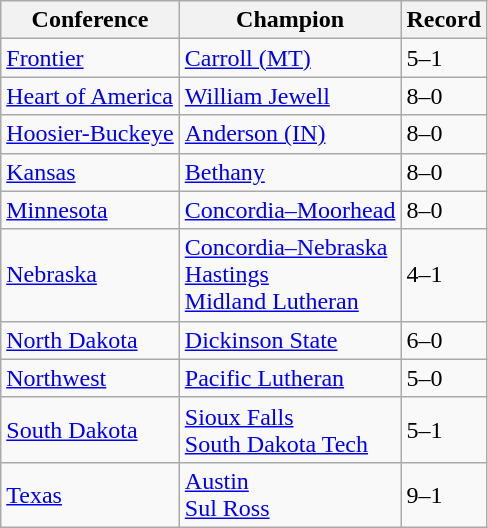<table class="wikitable">
<tr>
<th>Conference</th>
<th>Champion</th>
<th>Record</th>
</tr>
<tr>
<td><a href='#'>Frontier</a></td>
<td><a href='#'>Carroll (MT)</a></td>
<td>5–1</td>
</tr>
<tr>
<td><a href='#'>Heart of America</a></td>
<td><a href='#'>William Jewell</a></td>
<td>8–0</td>
</tr>
<tr>
<td><a href='#'>Hoosier-Buckeye</a></td>
<td><a href='#'>Anderson (IN)</a></td>
<td>8–0</td>
</tr>
<tr>
<td><a href='#'>Kansas</a></td>
<td><a href='#'>Bethany</a></td>
<td>8–0</td>
</tr>
<tr>
<td><a href='#'>Minnesota</a></td>
<td><a href='#'>Concordia–Moorhead</a></td>
<td>8–0</td>
</tr>
<tr>
<td><a href='#'>Nebraska</a></td>
<td><a href='#'>Concordia–Nebraska</a><br><a href='#'>Hastings</a><br><a href='#'>Midland Lutheran</a></td>
<td>4–1</td>
</tr>
<tr>
<td><a href='#'>North Dakota</a></td>
<td><a href='#'>Dickinson State</a></td>
<td>6–0</td>
</tr>
<tr>
<td><a href='#'>Northwest</a></td>
<td><a href='#'>Pacific Lutheran</a></td>
<td>5–0</td>
</tr>
<tr>
<td><a href='#'>South Dakota</a></td>
<td><a href='#'>Sioux Falls</a><br><a href='#'>South Dakota Tech</a></td>
<td>5–1</td>
</tr>
<tr>
<td><a href='#'>Texas</a></td>
<td><a href='#'>Austin</a><br><a href='#'>Sul Ross</a></td>
<td>9–1</td>
</tr>
</table>
